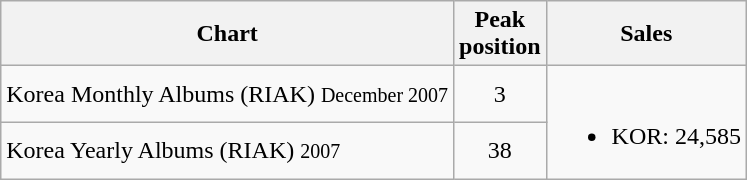<table class="wikitable">
<tr>
<th>Chart</th>
<th>Peak<br>position</th>
<th>Sales</th>
</tr>
<tr>
<td>Korea Monthly Albums (RIAK) <small>December 2007</small></td>
<td style="text-align:center">3</td>
<td rowspan="2"><br><ul><li>KOR: 24,585</li></ul></td>
</tr>
<tr>
<td>Korea Yearly Albums (RIAK) <small>2007</small></td>
<td style="text-align:center">38</td>
</tr>
</table>
